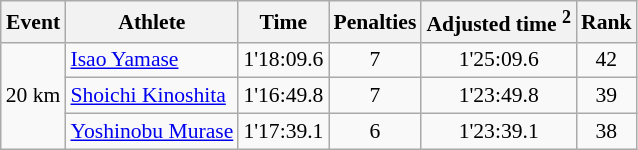<table class="wikitable" style="font-size:90%">
<tr>
<th>Event</th>
<th>Athlete</th>
<th>Time</th>
<th>Penalties</th>
<th>Adjusted time <sup>2</sup></th>
<th>Rank</th>
</tr>
<tr>
<td rowspan="3">20 km</td>
<td><a href='#'>Isao Yamase</a></td>
<td align="center">1'18:09.6</td>
<td align="center">7</td>
<td align="center">1'25:09.6</td>
<td align="center">42</td>
</tr>
<tr>
<td><a href='#'>Shoichi Kinoshita</a></td>
<td align="center">1'16:49.8</td>
<td align="center">7</td>
<td align="center">1'23:49.8</td>
<td align="center">39</td>
</tr>
<tr>
<td><a href='#'>Yoshinobu Murase</a></td>
<td align="center">1'17:39.1</td>
<td align="center">6</td>
<td align="center">1'23:39.1</td>
<td align="center">38</td>
</tr>
</table>
